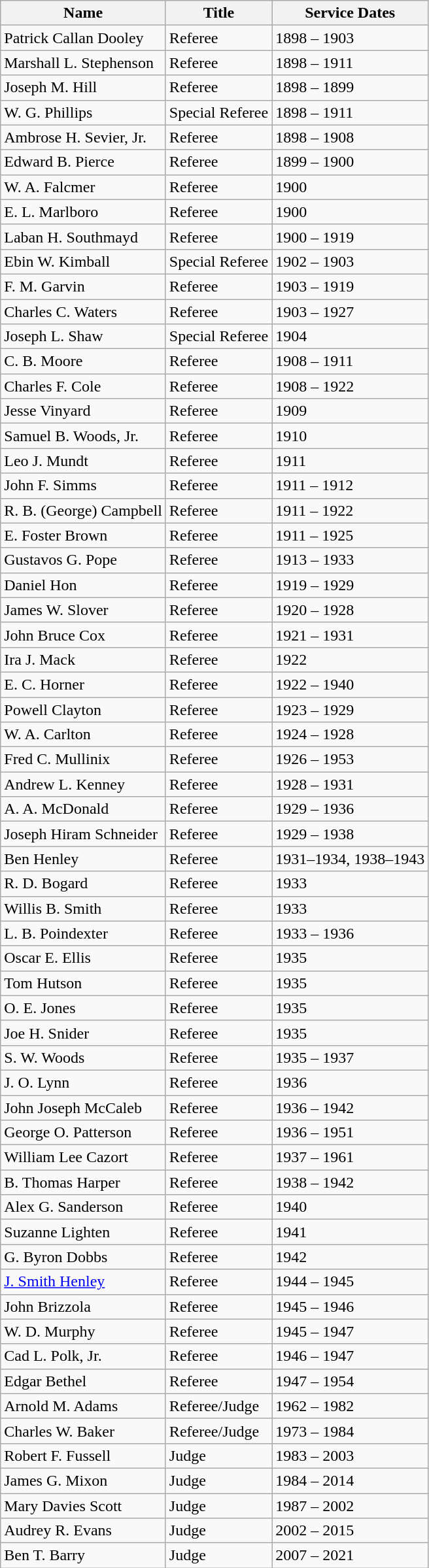<table class="wikitable">
<tr>
<th>Name</th>
<th>Title</th>
<th>Service Dates</th>
</tr>
<tr>
<td>Patrick Callan Dooley</td>
<td>Referee</td>
<td>1898 – 1903</td>
</tr>
<tr>
<td>Marshall L. Stephenson</td>
<td>Referee</td>
<td>1898 – 1911</td>
</tr>
<tr>
<td>Joseph M. Hill</td>
<td>Referee</td>
<td>1898 – 1899</td>
</tr>
<tr>
<td>W. G. Phillips</td>
<td>Special Referee</td>
<td>1898 – 1911</td>
</tr>
<tr>
<td>Ambrose H. Sevier, Jr.</td>
<td>Referee</td>
<td>1898 – 1908</td>
</tr>
<tr>
<td>Edward B. Pierce</td>
<td>Referee</td>
<td>1899 – 1900</td>
</tr>
<tr>
<td>W. A. Falcmer</td>
<td>Referee</td>
<td>1900</td>
</tr>
<tr>
<td>E. L. Marlboro</td>
<td>Referee</td>
<td>1900</td>
</tr>
<tr>
<td>Laban H. Southmayd</td>
<td>Referee</td>
<td>1900 – 1919</td>
</tr>
<tr>
<td>Ebin W. Kimball</td>
<td>Special Referee</td>
<td>1902 – 1903</td>
</tr>
<tr>
<td>F. M. Garvin</td>
<td>Referee</td>
<td>1903 – 1919</td>
</tr>
<tr>
<td>Charles C. Waters</td>
<td>Referee</td>
<td>1903 – 1927</td>
</tr>
<tr>
<td>Joseph L. Shaw</td>
<td>Special Referee</td>
<td>1904</td>
</tr>
<tr>
<td>C. B. Moore</td>
<td>Referee</td>
<td>1908 – 1911</td>
</tr>
<tr>
<td>Charles F. Cole</td>
<td>Referee</td>
<td>1908 – 1922</td>
</tr>
<tr>
<td>Jesse Vinyard</td>
<td>Referee</td>
<td>1909</td>
</tr>
<tr>
<td>Samuel B. Woods, Jr.</td>
<td>Referee</td>
<td>1910</td>
</tr>
<tr>
<td>Leo J. Mundt</td>
<td>Referee</td>
<td>1911</td>
</tr>
<tr>
<td>John F. Simms</td>
<td>Referee</td>
<td>1911 – 1912</td>
</tr>
<tr>
<td>R. B. (George) Campbell</td>
<td>Referee</td>
<td>1911 – 1922</td>
</tr>
<tr>
<td>E. Foster Brown</td>
<td>Referee</td>
<td>1911 – 1925</td>
</tr>
<tr>
<td>Gustavos G. Pope</td>
<td>Referee</td>
<td>1913 – 1933</td>
</tr>
<tr>
<td>Daniel Hon</td>
<td>Referee</td>
<td>1919 – 1929</td>
</tr>
<tr>
<td>James W. Slover</td>
<td>Referee</td>
<td>1920 – 1928</td>
</tr>
<tr>
<td>John Bruce Cox</td>
<td>Referee</td>
<td>1921 – 1931</td>
</tr>
<tr>
<td>Ira J. Mack</td>
<td>Referee</td>
<td>1922</td>
</tr>
<tr>
<td>E. C. Horner</td>
<td>Referee</td>
<td>1922 – 1940</td>
</tr>
<tr>
<td>Powell Clayton</td>
<td>Referee</td>
<td>1923 – 1929</td>
</tr>
<tr>
<td>W. A. Carlton</td>
<td>Referee</td>
<td>1924 – 1928</td>
</tr>
<tr>
<td>Fred C. Mullinix</td>
<td>Referee</td>
<td>1926 – 1953</td>
</tr>
<tr>
<td>Andrew L. Kenney</td>
<td>Referee</td>
<td>1928 – 1931</td>
</tr>
<tr>
<td>A. A. McDonald</td>
<td>Referee</td>
<td>1929 – 1936</td>
</tr>
<tr>
<td>Joseph Hiram Schneider</td>
<td>Referee</td>
<td>1929 – 1938</td>
</tr>
<tr>
<td>Ben Henley</td>
<td>Referee</td>
<td>1931–1934, 1938–1943</td>
</tr>
<tr>
<td>R. D. Bogard</td>
<td>Referee</td>
<td>1933</td>
</tr>
<tr>
<td>Willis B. Smith</td>
<td>Referee</td>
<td>1933</td>
</tr>
<tr>
<td>L. B. Poindexter</td>
<td>Referee</td>
<td>1933 – 1936</td>
</tr>
<tr>
<td>Oscar E. Ellis</td>
<td>Referee</td>
<td>1935</td>
</tr>
<tr>
<td>Tom Hutson</td>
<td>Referee</td>
<td>1935</td>
</tr>
<tr>
<td>O. E. Jones</td>
<td>Referee</td>
<td>1935</td>
</tr>
<tr>
<td>Joe H. Snider</td>
<td>Referee</td>
<td>1935</td>
</tr>
<tr>
<td>S. W. Woods</td>
<td>Referee</td>
<td>1935 – 1937</td>
</tr>
<tr>
<td>J. O. Lynn</td>
<td>Referee</td>
<td>1936</td>
</tr>
<tr>
<td>John Joseph McCaleb</td>
<td>Referee</td>
<td>1936 – 1942</td>
</tr>
<tr>
<td>George O. Patterson</td>
<td>Referee</td>
<td>1936 – 1951</td>
</tr>
<tr>
<td>William Lee Cazort</td>
<td>Referee</td>
<td>1937 – 1961</td>
</tr>
<tr>
<td>B. Thomas Harper</td>
<td>Referee</td>
<td>1938 – 1942</td>
</tr>
<tr>
<td>Alex G. Sanderson</td>
<td>Referee</td>
<td>1940</td>
</tr>
<tr>
<td>Suzanne Lighten</td>
<td>Referee</td>
<td>1941</td>
</tr>
<tr>
<td>G. Byron Dobbs</td>
<td>Referee</td>
<td>1942</td>
</tr>
<tr>
<td><a href='#'>J. Smith Henley</a></td>
<td>Referee</td>
<td>1944 – 1945</td>
</tr>
<tr>
<td>John Brizzola</td>
<td>Referee</td>
<td>1945 – 1946</td>
</tr>
<tr>
<td>W. D. Murphy</td>
<td>Referee</td>
<td>1945 – 1947</td>
</tr>
<tr>
<td>Cad L. Polk, Jr.</td>
<td>Referee</td>
<td>1946 – 1947</td>
</tr>
<tr>
<td>Edgar Bethel</td>
<td>Referee</td>
<td>1947 – 1954</td>
</tr>
<tr>
<td>Arnold M. Adams</td>
<td>Referee/Judge</td>
<td>1962 – 1982</td>
</tr>
<tr>
<td>Charles W. Baker</td>
<td>Referee/Judge</td>
<td>1973 – 1984</td>
</tr>
<tr>
<td>Robert F. Fussell</td>
<td>Judge</td>
<td>1983 – 2003</td>
</tr>
<tr>
<td>James G. Mixon</td>
<td>Judge</td>
<td>1984 – 2014</td>
</tr>
<tr>
<td>Mary Davies Scott</td>
<td>Judge</td>
<td>1987 – 2002</td>
</tr>
<tr>
<td>Audrey R. Evans</td>
<td>Judge</td>
<td>2002 – 2015</td>
</tr>
<tr>
<td>Ben T. Barry</td>
<td>Judge</td>
<td>2007 – 2021</td>
</tr>
</table>
